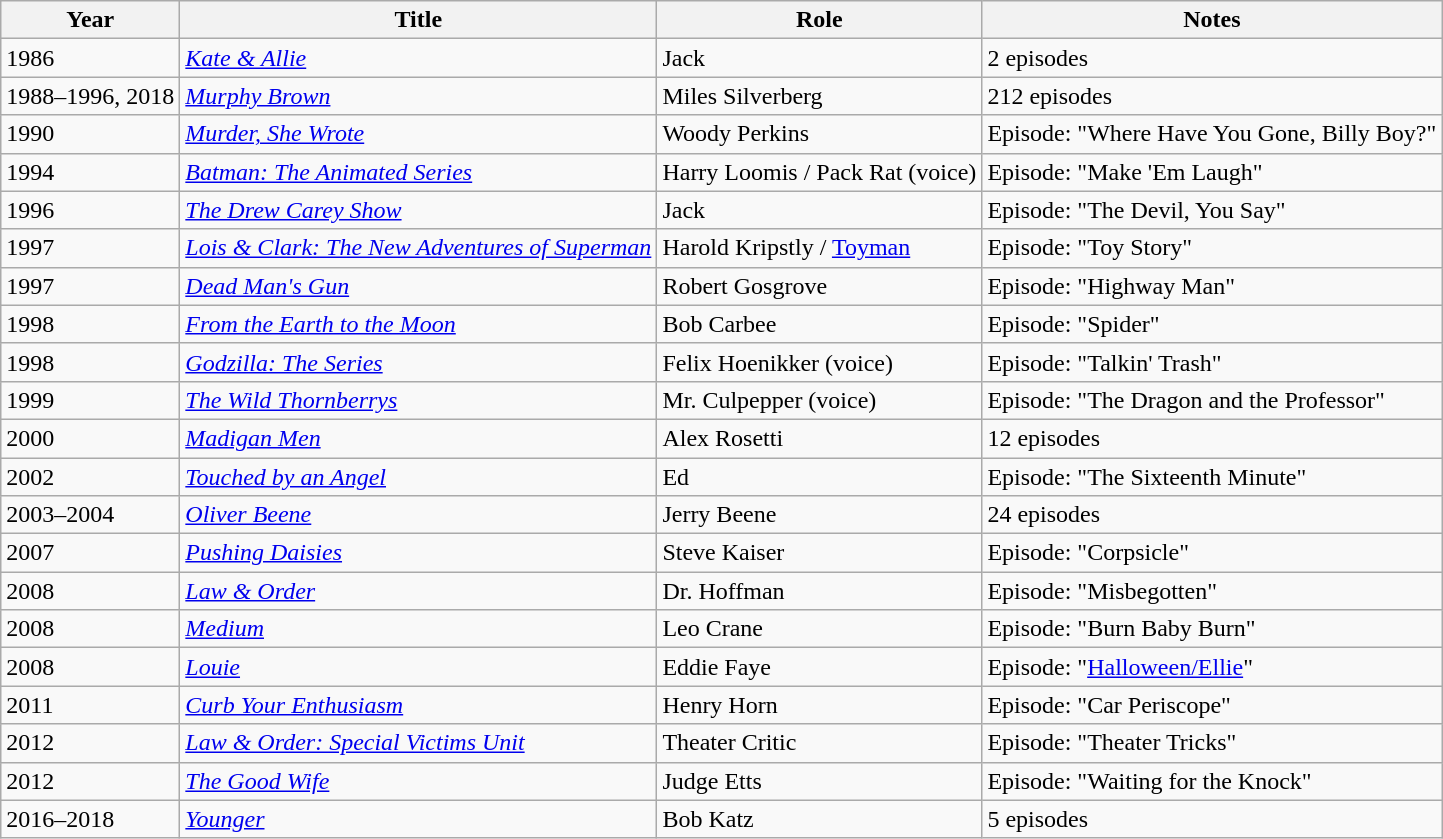<table class="wikitable sortable">
<tr>
<th>Year</th>
<th>Title</th>
<th>Role</th>
<th>Notes</th>
</tr>
<tr>
<td>1986</td>
<td><em><a href='#'>Kate & Allie</a></em></td>
<td>Jack</td>
<td>2 episodes</td>
</tr>
<tr>
<td>1988–1996, 2018</td>
<td><em><a href='#'>Murphy Brown</a></em></td>
<td>Miles Silverberg</td>
<td>212 episodes</td>
</tr>
<tr>
<td>1990</td>
<td><em><a href='#'>Murder, She Wrote</a></em></td>
<td>Woody Perkins</td>
<td>Episode: "Where Have You Gone, Billy Boy?"</td>
</tr>
<tr>
<td>1994</td>
<td><em><a href='#'>Batman: The Animated Series</a></em></td>
<td>Harry Loomis / Pack Rat (voice)</td>
<td>Episode: "Make 'Em Laugh"</td>
</tr>
<tr>
<td>1996</td>
<td><em><a href='#'>The Drew Carey Show</a></em></td>
<td>Jack</td>
<td>Episode: "The Devil, You Say"</td>
</tr>
<tr>
<td>1997</td>
<td><em><a href='#'>Lois & Clark: The New Adventures of Superman</a></em></td>
<td>Harold Kripstly / <a href='#'>Toyman</a></td>
<td>Episode: "Toy Story"</td>
</tr>
<tr>
<td>1997</td>
<td><em><a href='#'>Dead Man's Gun</a></em></td>
<td>Robert Gosgrove</td>
<td>Episode: "Highway Man"</td>
</tr>
<tr>
<td>1998</td>
<td><em><a href='#'>From the Earth to the Moon</a></em></td>
<td>Bob Carbee</td>
<td>Episode: "Spider"</td>
</tr>
<tr>
<td>1998</td>
<td><em><a href='#'>Godzilla: The Series</a></em></td>
<td>Felix Hoenikker (voice)</td>
<td>Episode: "Talkin' Trash"</td>
</tr>
<tr>
<td>1999</td>
<td><em><a href='#'>The Wild Thornberrys</a></em></td>
<td>Mr. Culpepper (voice)</td>
<td>Episode: "The Dragon and the Professor"</td>
</tr>
<tr>
<td>2000</td>
<td><em><a href='#'>Madigan Men</a></em></td>
<td>Alex Rosetti</td>
<td>12 episodes</td>
</tr>
<tr>
<td>2002</td>
<td><em><a href='#'>Touched by an Angel</a></em></td>
<td>Ed</td>
<td>Episode: "The Sixteenth Minute"</td>
</tr>
<tr>
<td>2003–2004</td>
<td><em><a href='#'>Oliver Beene</a></em></td>
<td>Jerry Beene</td>
<td>24 episodes</td>
</tr>
<tr>
<td>2007</td>
<td><em><a href='#'>Pushing Daisies</a></em></td>
<td>Steve Kaiser</td>
<td>Episode: "Corpsicle"</td>
</tr>
<tr>
<td>2008</td>
<td><em><a href='#'>Law & Order</a></em></td>
<td>Dr. Hoffman</td>
<td>Episode: "Misbegotten"</td>
</tr>
<tr>
<td>2008</td>
<td><em><a href='#'>Medium</a></em></td>
<td>Leo Crane</td>
<td>Episode: "Burn Baby Burn"</td>
</tr>
<tr>
<td>2008</td>
<td><em><a href='#'>Louie</a></em></td>
<td>Eddie Faye</td>
<td>Episode: "<a href='#'>Halloween/Ellie</a>"</td>
</tr>
<tr>
<td>2011</td>
<td><em><a href='#'>Curb Your Enthusiasm</a></em></td>
<td>Henry Horn</td>
<td>Episode: "Car Periscope"</td>
</tr>
<tr>
<td>2012</td>
<td><em><a href='#'>Law & Order: Special Victims Unit</a></em></td>
<td>Theater Critic</td>
<td>Episode: "Theater Tricks"</td>
</tr>
<tr>
<td>2012</td>
<td><em><a href='#'>The Good Wife</a></em></td>
<td>Judge Etts</td>
<td>Episode: "Waiting for the Knock"</td>
</tr>
<tr>
<td>2016–2018</td>
<td><em><a href='#'>Younger</a></em></td>
<td>Bob Katz</td>
<td>5 episodes</td>
</tr>
</table>
